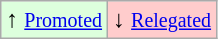<table class="wikitable" align="center">
<tr>
<td style="background:#ddffdd">↑ <small><a href='#'>Promoted</a></small></td>
<td style="background:#ffcccc">↓ <small><a href='#'>Relegated</a></small></td>
</tr>
</table>
